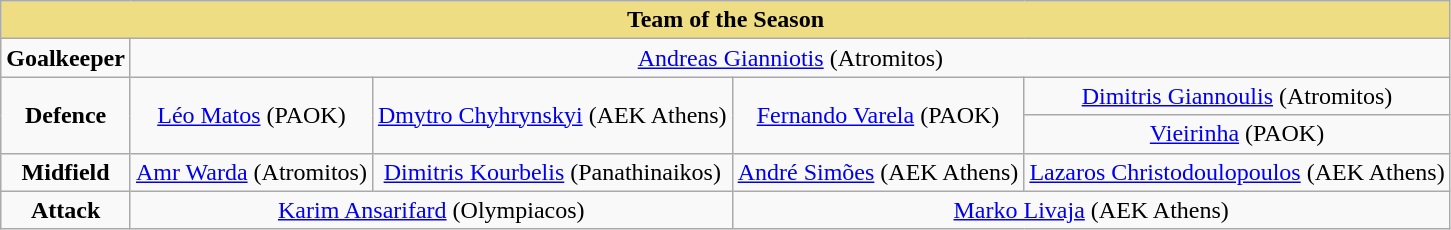<table class="wikitable" style="text-align:center">
<tr>
<th colspan="5" style="background-color: #eedd82">Team of the Season</th>
</tr>
<tr>
<td><strong>Goalkeeper</strong></td>
<td colspan="4"> <a href='#'>Andreas Gianniotis</a> (Atromitos)</td>
</tr>
<tr>
<td rowspan="2"><strong>Defence</strong></td>
<td rowspan="2"> <a href='#'>Léo Matos</a> (PAOK)</td>
<td rowspan="2"> <a href='#'>Dmytro Chyhrynskyi</a> (AEK Athens)</td>
<td rowspan="2"> <a href='#'>Fernando Varela</a> (PAOK)</td>
<td> <a href='#'>Dimitris Giannoulis</a> (Atromitos)</td>
</tr>
<tr>
<td> <a href='#'>Vieirinha</a> (PAOK)</td>
</tr>
<tr>
<td><strong>Midfield</strong></td>
<td> <a href='#'>Amr Warda</a> (Atromitos)</td>
<td> <a href='#'>Dimitris Kourbelis</a> (Panathinaikos)</td>
<td> <a href='#'>André Simões</a> (AEK Athens)</td>
<td> <a href='#'>Lazaros Christodoulopoulos</a> (AEK Athens)</td>
</tr>
<tr>
<td><strong>Attack</strong></td>
<td colspan="2"> <a href='#'>Karim Ansarifard</a> (Olympiacos)</td>
<td colspan="2"> <a href='#'>Marko Livaja</a> (AEK Athens)</td>
</tr>
</table>
